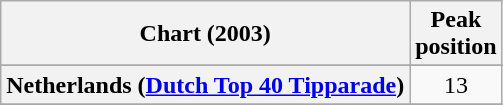<table class="wikitable sortable plainrowheaders" style="text-align:center;">
<tr>
<th scope="col">Chart (2003)</th>
<th scope="col">Peak<br>position</th>
</tr>
<tr>
</tr>
<tr>
</tr>
<tr>
</tr>
<tr>
</tr>
<tr>
</tr>
<tr>
</tr>
<tr>
<th scope="row">Netherlands (<a href='#'>Dutch Top 40 Tipparade</a>)</th>
<td align="center">13</td>
</tr>
<tr>
</tr>
<tr>
</tr>
<tr>
</tr>
<tr>
</tr>
<tr>
</tr>
<tr>
</tr>
<tr>
</tr>
<tr>
</tr>
</table>
